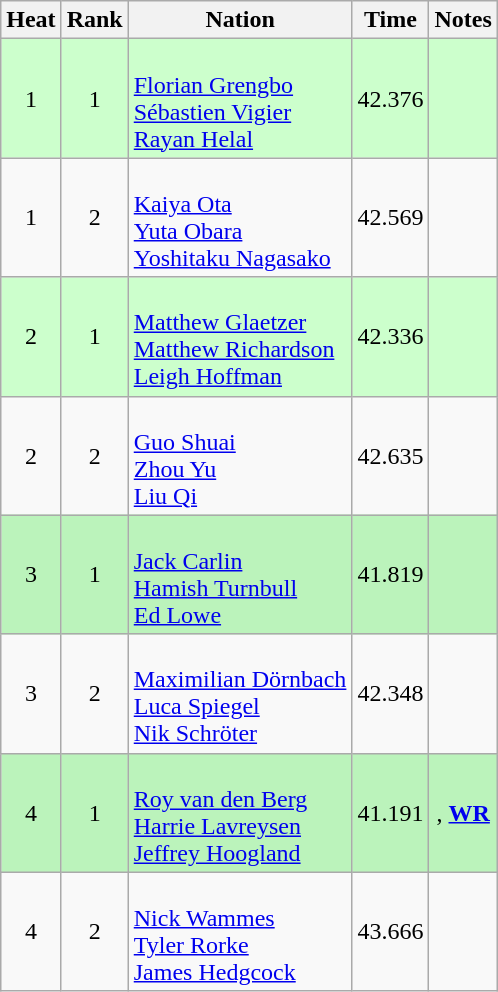<table class="wikitable sortable" style="text-align:center">
<tr>
<th>Heat</th>
<th>Rank</th>
<th>Nation</th>
<th>Time</th>
<th class="unsortable">Notes</th>
</tr>
<tr bgcolor=ccffcc>
<td>1</td>
<td>1</td>
<td align=left><br><a href='#'>Florian Grengbo</a><br><a href='#'>Sébastien Vigier</a><br><a href='#'>Rayan Helal</a></td>
<td>42.376</td>
<td></td>
</tr>
<tr>
<td>1</td>
<td>2</td>
<td align=left><br><a href='#'>Kaiya Ota</a><br><a href='#'>Yuta Obara</a><br><a href='#'>Yoshitaku Nagasako</a></td>
<td>42.569</td>
<td></td>
</tr>
<tr bgcolor=ccffcc>
<td>2</td>
<td>1</td>
<td align=left><br><a href='#'>Matthew Glaetzer</a><br><a href='#'>Matthew Richardson</a><br><a href='#'>Leigh Hoffman</a></td>
<td>42.336</td>
<td></td>
</tr>
<tr>
<td>2</td>
<td>2</td>
<td align=left><br><a href='#'>Guo Shuai</a><br><a href='#'>Zhou Yu</a><br><a href='#'>Liu Qi</a></td>
<td>42.635</td>
<td></td>
</tr>
<tr bgcolor=bbf3bb>
<td>3</td>
<td>1</td>
<td align=left><br><a href='#'>Jack Carlin</a><br><a href='#'>Hamish Turnbull</a><br><a href='#'>Ed Lowe</a></td>
<td>41.819</td>
<td></td>
</tr>
<tr>
<td>3</td>
<td>2</td>
<td align=left><br><a href='#'>Maximilian Dörnbach</a><br><a href='#'>Luca Spiegel</a><br><a href='#'>Nik Schröter</a></td>
<td>42.348</td>
<td></td>
</tr>
<tr bgcolor=bbf3bb>
<td>4</td>
<td>1</td>
<td align=left><br><a href='#'>Roy van den Berg</a><br><a href='#'>Harrie Lavreysen</a><br><a href='#'>Jeffrey Hoogland</a></td>
<td>41.191</td>
<td>, <strong><a href='#'>WR</a></strong></td>
</tr>
<tr>
<td>4</td>
<td>2</td>
<td align=left><br><a href='#'>Nick Wammes</a><br><a href='#'>Tyler Rorke</a><br><a href='#'>James Hedgcock</a></td>
<td>43.666</td>
<td></td>
</tr>
</table>
